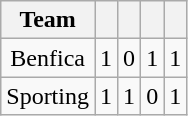<table class=" wikitable" style="text-align:center">
<tr>
<th>Team</th>
<th></th>
<th></th>
<th></th>
<th></th>
</tr>
<tr>
<td>Benfica</td>
<td>1</td>
<td>0</td>
<td>1</td>
<td>1</td>
</tr>
<tr>
<td>Sporting</td>
<td>1</td>
<td>1</td>
<td>0</td>
<td>1</td>
</tr>
</table>
